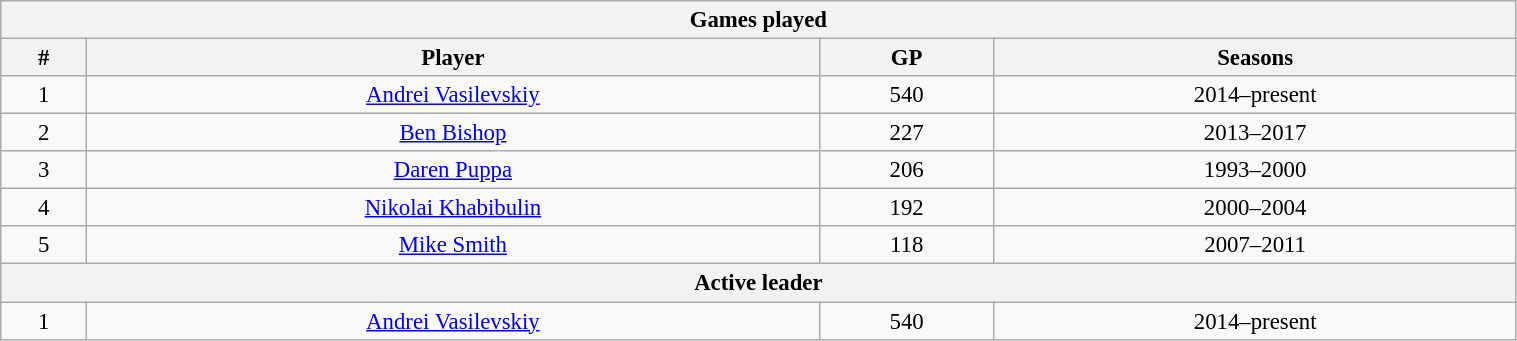<table class="wikitable" style="text-align: center; font-size: 95%" width="80%">
<tr>
<th colspan="4">Games played</th>
</tr>
<tr>
<th>#</th>
<th>Player</th>
<th>GP</th>
<th>Seasons</th>
</tr>
<tr>
<td>1</td>
<td><a href='#'>Andrei Vasilevskiy</a></td>
<td>540</td>
<td>2014–present</td>
</tr>
<tr>
<td>2</td>
<td><a href='#'>Ben Bishop</a></td>
<td>227</td>
<td>2013–2017</td>
</tr>
<tr>
<td>3</td>
<td><a href='#'>Daren Puppa</a></td>
<td>206</td>
<td>1993–2000</td>
</tr>
<tr>
<td>4</td>
<td><a href='#'>Nikolai Khabibulin</a></td>
<td>192</td>
<td>2000–2004</td>
</tr>
<tr>
<td>5</td>
<td><a href='#'>Mike Smith</a></td>
<td>118</td>
<td>2007–2011</td>
</tr>
<tr>
<th colspan="4">Active leader</th>
</tr>
<tr>
<td>1</td>
<td><a href='#'>Andrei Vasilevskiy</a></td>
<td>540</td>
<td>2014–present</td>
</tr>
</table>
